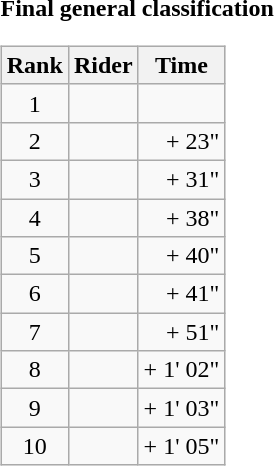<table>
<tr>
<td><strong>Final general classification</strong><br><table class="wikitable">
<tr>
<th scope="col">Rank</th>
<th scope="col">Rider</th>
<th scope="col">Time</th>
</tr>
<tr>
<td style="text-align:center;">1</td>
<td></td>
<td style="text-align:right;"></td>
</tr>
<tr>
<td style="text-align:center;">2</td>
<td></td>
<td style="text-align:right;">+ 23"</td>
</tr>
<tr>
<td style="text-align:center;">3</td>
<td></td>
<td style="text-align:right;">+ 31"</td>
</tr>
<tr>
<td style="text-align:center;">4</td>
<td></td>
<td style="text-align:right;">+ 38"</td>
</tr>
<tr>
<td style="text-align:center;">5</td>
<td></td>
<td style="text-align:right;">+ 40"</td>
</tr>
<tr>
<td style="text-align:center;">6</td>
<td></td>
<td style="text-align:right;">+ 41"</td>
</tr>
<tr>
<td style="text-align:center;">7</td>
<td></td>
<td style="text-align:right;">+ 51"</td>
</tr>
<tr>
<td style="text-align:center;">8</td>
<td></td>
<td style="text-align:right;">+ 1' 02"</td>
</tr>
<tr>
<td style="text-align:center;">9</td>
<td></td>
<td style="text-align:right;">+ 1' 03"</td>
</tr>
<tr>
<td style="text-align:center;">10</td>
<td></td>
<td style="text-align:right;">+ 1' 05"</td>
</tr>
</table>
</td>
</tr>
</table>
